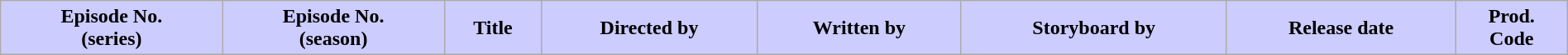<table class="wikitable plainrowheaders" style="width:100%;">
<tr>
<th ! style="background:#ccf;">Episode No.<br>(series)</th>
<th ! style="background:#ccf;">Episode No.<br>(season)</th>
<th ! style="background:#ccf;">Title</th>
<th ! style="background:#ccf;">Directed by</th>
<th ! style="background:#ccf;">Written by</th>
<th ! style="background:#ccf;">Storyboard by</th>
<th ! style="background:#ccf;">Release date</th>
<th ! style="background:#ccf;">Prod.<br>Code<br>








</th>
</tr>
</table>
